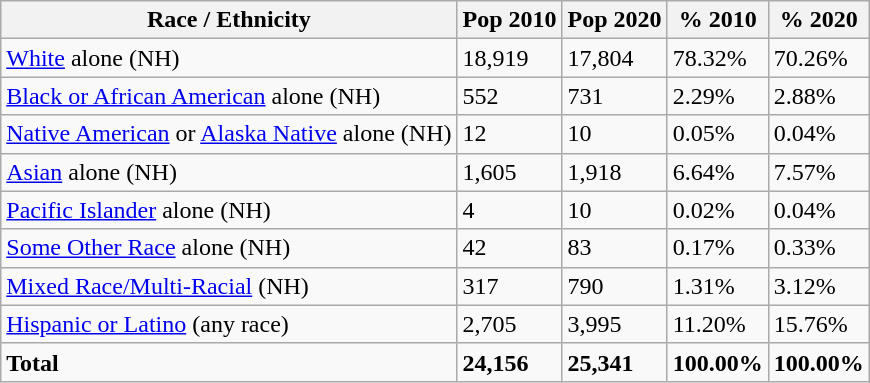<table class="wikitable">
<tr>
<th>Race / Ethnicity</th>
<th>Pop 2010</th>
<th>Pop 2020</th>
<th>% 2010</th>
<th>% 2020</th>
</tr>
<tr>
<td><a href='#'>White</a> alone (NH)</td>
<td>18,919</td>
<td>17,804</td>
<td>78.32%</td>
<td>70.26%</td>
</tr>
<tr>
<td><a href='#'>Black or African American</a> alone (NH)</td>
<td>552</td>
<td>731</td>
<td>2.29%</td>
<td>2.88%</td>
</tr>
<tr>
<td><a href='#'>Native American</a> or <a href='#'>Alaska Native</a> alone (NH)</td>
<td>12</td>
<td>10</td>
<td>0.05%</td>
<td>0.04%</td>
</tr>
<tr>
<td><a href='#'>Asian</a> alone (NH)</td>
<td>1,605</td>
<td>1,918</td>
<td>6.64%</td>
<td>7.57%</td>
</tr>
<tr>
<td><a href='#'>Pacific Islander</a> alone (NH)</td>
<td>4</td>
<td>10</td>
<td>0.02%</td>
<td>0.04%</td>
</tr>
<tr>
<td><a href='#'>Some Other Race</a> alone (NH)</td>
<td>42</td>
<td>83</td>
<td>0.17%</td>
<td>0.33%</td>
</tr>
<tr>
<td><a href='#'>Mixed Race/Multi-Racial</a> (NH)</td>
<td>317</td>
<td>790</td>
<td>1.31%</td>
<td>3.12%</td>
</tr>
<tr>
<td><a href='#'>Hispanic or Latino</a> (any race)</td>
<td>2,705</td>
<td>3,995</td>
<td>11.20%</td>
<td>15.76%</td>
</tr>
<tr>
<td><strong>Total</strong></td>
<td><strong>24,156</strong></td>
<td><strong>25,341</strong></td>
<td><strong>100.00%</strong></td>
<td><strong>100.00%</strong></td>
</tr>
</table>
